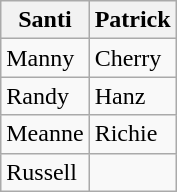<table class="wikitable">
<tr>
<th>Santi</th>
<th>Patrick</th>
</tr>
<tr>
<td>Manny</td>
<td>Cherry</td>
</tr>
<tr>
<td>Randy</td>
<td>Hanz</td>
</tr>
<tr>
<td>Meanne</td>
<td>Richie</td>
</tr>
<tr>
<td>Russell</td>
<td></td>
</tr>
</table>
